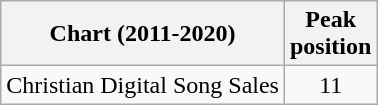<table class="wikitable plainrowheaders" style="text-align:center">
<tr>
<th>Chart (2011-2020)</th>
<th>Peak<br>position</th>
</tr>
<tr>
<td>Christian Digital Song Sales</td>
<td align="center">11</td>
</tr>
</table>
